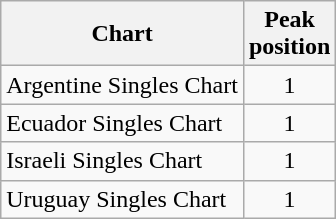<table class="sortable wikitable">
<tr>
<th>Chart</th>
<th>Peak<br>position</th>
</tr>
<tr>
<td>Argentine Singles Chart</td>
<td align="center">1</td>
</tr>
<tr>
<td>Ecuador Singles Chart</td>
<td align="center">1</td>
</tr>
<tr>
<td>Israeli Singles Chart</td>
<td align="center">1</td>
</tr>
<tr>
<td>Uruguay Singles Chart</td>
<td align="center">1</td>
</tr>
</table>
